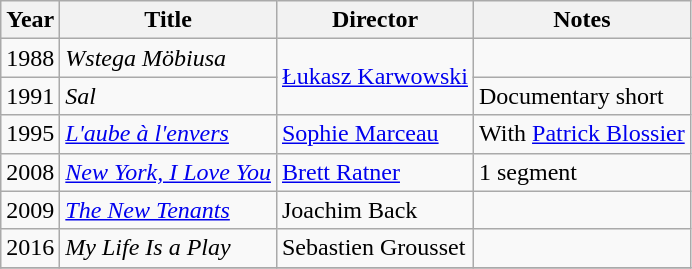<table class="wikitable">
<tr>
<th>Year</th>
<th>Title</th>
<th>Director</th>
<th>Notes</th>
</tr>
<tr>
<td>1988</td>
<td><em>Wstega Möbiusa</em></td>
<td rowspan=2><a href='#'>Łukasz Karwowski</a></td>
<td></td>
</tr>
<tr>
<td>1991</td>
<td><em>Sal</em></td>
<td>Documentary short</td>
</tr>
<tr>
<td>1995</td>
<td><em><a href='#'>L'aube à l'envers</a></em></td>
<td><a href='#'>Sophie Marceau</a></td>
<td>With <a href='#'>Patrick Blossier</a></td>
</tr>
<tr>
<td>2008</td>
<td><em><a href='#'>New York, I Love You</a></em></td>
<td><a href='#'>Brett Ratner</a></td>
<td>1 segment</td>
</tr>
<tr>
<td>2009</td>
<td><em><a href='#'>The New Tenants</a></em></td>
<td>Joachim Back</td>
<td></td>
</tr>
<tr>
<td>2016</td>
<td><em>My Life Is a Play</em></td>
<td>Sebastien Grousset</td>
<td></td>
</tr>
<tr>
</tr>
</table>
